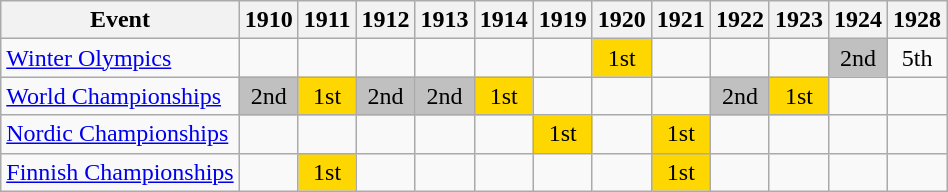<table class="wikitable">
<tr>
<th>Event</th>
<th>1910</th>
<th>1911</th>
<th>1912</th>
<th>1913</th>
<th>1914</th>
<th>1919</th>
<th>1920</th>
<th>1921</th>
<th>1922</th>
<th>1923</th>
<th>1924</th>
<th>1928</th>
</tr>
<tr>
<td><a href='#'>Winter Olympics</a></td>
<td></td>
<td></td>
<td></td>
<td></td>
<td></td>
<td></td>
<td align="center" bgcolor="gold">1st</td>
<td></td>
<td></td>
<td></td>
<td align="center" bgcolor="silver">2nd</td>
<td align="center">5th</td>
</tr>
<tr>
<td><a href='#'>World Championships</a></td>
<td align="center" bgcolor="silver">2nd</td>
<td align="center" bgcolor="gold">1st</td>
<td align="center" bgcolor="silver">2nd</td>
<td align="center" bgcolor="silver">2nd</td>
<td align="center" bgcolor="gold">1st</td>
<td></td>
<td></td>
<td></td>
<td align="center" bgcolor="silver">2nd</td>
<td align="center" bgcolor="gold">1st</td>
<td></td>
<td></td>
</tr>
<tr>
<td><a href='#'>Nordic Championships</a></td>
<td></td>
<td></td>
<td></td>
<td></td>
<td></td>
<td align="center" bgcolor="gold">1st</td>
<td></td>
<td align="center" bgcolor="gold">1st</td>
<td></td>
<td></td>
<td></td>
<td></td>
</tr>
<tr>
<td><a href='#'>Finnish Championships</a></td>
<td></td>
<td align="center" bgcolor="gold">1st</td>
<td></td>
<td></td>
<td></td>
<td></td>
<td></td>
<td align="center" bgcolor="gold">1st</td>
<td></td>
<td></td>
<td></td>
<td></td>
</tr>
</table>
